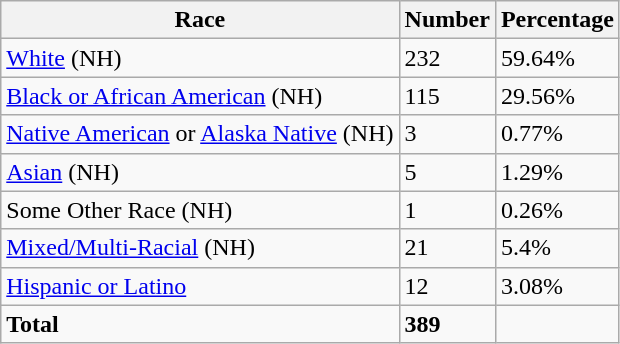<table class="wikitable">
<tr>
<th>Race</th>
<th>Number</th>
<th>Percentage</th>
</tr>
<tr>
<td><a href='#'>White</a> (NH)</td>
<td>232</td>
<td>59.64%</td>
</tr>
<tr>
<td><a href='#'>Black or African American</a> (NH)</td>
<td>115</td>
<td>29.56%</td>
</tr>
<tr>
<td><a href='#'>Native American</a> or <a href='#'>Alaska Native</a> (NH)</td>
<td>3</td>
<td>0.77%</td>
</tr>
<tr>
<td><a href='#'>Asian</a> (NH)</td>
<td>5</td>
<td>1.29%</td>
</tr>
<tr>
<td>Some Other Race (NH)</td>
<td>1</td>
<td>0.26%</td>
</tr>
<tr>
<td><a href='#'>Mixed/Multi-Racial</a> (NH)</td>
<td>21</td>
<td>5.4%</td>
</tr>
<tr>
<td><a href='#'>Hispanic or Latino</a></td>
<td>12</td>
<td>3.08%</td>
</tr>
<tr>
<td><strong>Total</strong></td>
<td><strong>389</strong></td>
<td></td>
</tr>
</table>
